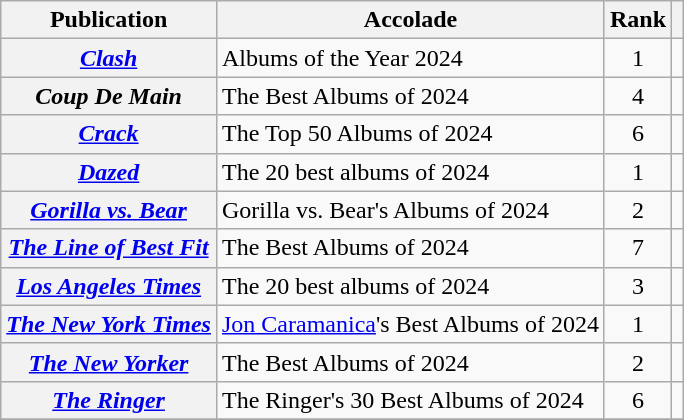<table class="wikitable sortable plainrowheaders">
<tr>
<th scope="col">Publication</th>
<th scope="col">Accolade</th>
<th scope="col">Rank</th>
<th scope="col" class="unsortable"></th>
</tr>
<tr>
<th scope="row"><em><a href='#'>Clash</a></em></th>
<td>Albums of the Year 2024</td>
<td style="text-align: center;">1</td>
<td style="text-align: center;"></td>
</tr>
<tr>
<th scope="row"><em>Coup De Main</em></th>
<td>The Best Albums of 2024</td>
<td style="text-align: center;">4</td>
<td style="text-align: center;"></td>
</tr>
<tr>
<th scope="row"><em><a href='#'>Crack</a></em></th>
<td>The Top 50 Albums of 2024</td>
<td style="text-align: center;">6</td>
<td style="text-align: center;"></td>
</tr>
<tr>
<th scope="row"><em><a href='#'>Dazed</a></em></th>
<td>The 20 best albums of 2024</td>
<td style="text-align: center;">1</td>
<td style="text-align: center;"></td>
</tr>
<tr>
<th scope="row"><em><a href='#'>Gorilla vs. Bear</a></em></th>
<td>Gorilla vs. Bear's Albums of 2024</td>
<td style="text-align: center;">2</td>
<td style="text-align: center;"></td>
</tr>
<tr>
<th scope="row" data-sort-value="Line of Best Fit, The"><em><a href='#'>The Line of Best Fit</a></em></th>
<td>The Best Albums of 2024</td>
<td style="text-align: center;">7</td>
<td style="text-align: center;"></td>
</tr>
<tr>
<th scope="row"><em><a href='#'>Los Angeles Times</a></em></th>
<td>The 20 best albums of 2024</td>
<td style="text-align: center;">3</td>
<td style="text-align: center;"></td>
</tr>
<tr>
<th scope="row" data-sort-value="New York Times, The"><em><a href='#'>The New York Times</a></em></th>
<td><a href='#'>Jon Caramanica</a>'s Best Albums of 2024</td>
<td style="text-align: center;">1</td>
<td style="text-align: center;"></td>
</tr>
<tr>
<th scope="row" data-sort-value="New Yorker, The"><em><a href='#'>The New Yorker</a></em></th>
<td>The Best Albums of 2024</td>
<td style="text-align: center;">2</td>
<td style="text-align: center;"></td>
</tr>
<tr>
<th scope="row" data-sort-value="Ringer, The"><em><a href='#'>The Ringer</a></em></th>
<td>The Ringer's 30 Best Albums of 2024</td>
<td style="text-align: center;">6</td>
<td style="text-align: center;"></td>
</tr>
<tr>
</tr>
</table>
